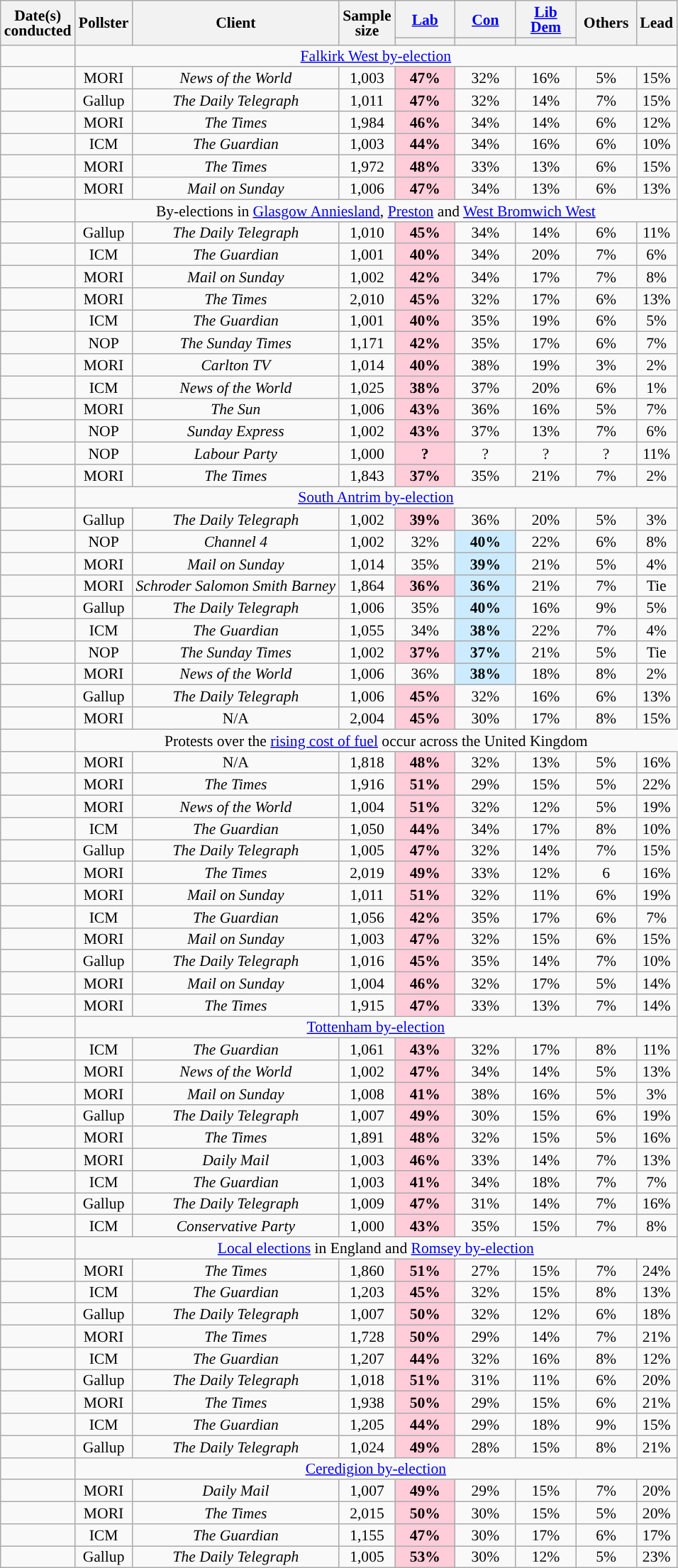<table class="wikitable sortable mw-datatable" style="text-align:center;font-size:90%;line-height:14px;">
<tr>
<th rowspan="2">Date(s)<br>conducted</th>
<th rowspan="2">Pollster</th>
<th rowspan="2">Client</th>
<th rowspan="2" data-sort-type="number">Sample<br>size</th>
<th class="unsortable" style="width:50px;"><a href='#'>Lab</a></th>
<th class="unsortable" style="width:50px;"><a href='#'>Con</a></th>
<th class="unsortable" style="width:50px;"><a href='#'>Lib Dem</a></th>
<th rowspan="2" class="unsortable" style="width:50px;">Others</th>
<th rowspan="2" data-sort-type="number">Lead</th>
</tr>
<tr>
<th data-sort-type="number" style="background:"></th>
<th data-sort-type="number" style="background:"></th>
<th data-sort-type="number" style="background:"></th>
</tr>
<tr>
<td></td>
<td colspan=8><a href='#'>Falkirk West by-election</a></td>
</tr>
<tr>
<td></td>
<td>MORI</td>
<td><em>News of the World</em></td>
<td>1,003</td>
<td style="background:#FFCCDA;"><strong>47%</strong></td>
<td>32%</td>
<td>16%</td>
<td>5%</td>
<td style="background:">15%</td>
</tr>
<tr>
<td></td>
<td>Gallup</td>
<td><em>The Daily Telegraph</em></td>
<td>1,011</td>
<td style="background:#FFCCDA;"><strong>47%</strong></td>
<td>32%</td>
<td>14%</td>
<td>7%</td>
<td style="background:">15%</td>
</tr>
<tr>
<td></td>
<td>MORI</td>
<td><em>The Times</em></td>
<td>1,984</td>
<td style="background:#FFCCDA;"><strong>46%</strong></td>
<td>34%</td>
<td>14%</td>
<td>6%</td>
<td style="background:">12%</td>
</tr>
<tr>
<td></td>
<td>ICM</td>
<td><em>The Guardian</em></td>
<td>1,003</td>
<td style="background:#FFCCDA;"><strong>44%</strong></td>
<td>34%</td>
<td>16%</td>
<td>6%</td>
<td style="background:">10%</td>
</tr>
<tr>
<td></td>
<td>MORI</td>
<td><em>The Times</em></td>
<td>1,972</td>
<td style="background:#FFCCDA;"><strong>48%</strong></td>
<td>33%</td>
<td>13%</td>
<td>6%</td>
<td style="background:">15%</td>
</tr>
<tr>
<td></td>
<td>MORI</td>
<td><em>Mail on Sunday</em></td>
<td>1,006</td>
<td style="background:#FFCCDA;"><strong>47%</strong></td>
<td>34%</td>
<td>13%</td>
<td>6%</td>
<td style="background:">13%</td>
</tr>
<tr>
<td></td>
<td colspan=8>By-elections in <a href='#'>Glasgow Anniesland</a>, <a href='#'>Preston</a> and <a href='#'>West Bromwich West</a></td>
</tr>
<tr>
<td></td>
<td>Gallup</td>
<td><em>The Daily Telegraph</em></td>
<td>1,010</td>
<td style="background:#FFCCDA;"><strong>45%</strong></td>
<td>34%</td>
<td>14%</td>
<td>6%</td>
<td style="background:">11%</td>
</tr>
<tr>
<td></td>
<td>ICM</td>
<td><em>The Guardian</em></td>
<td>1,001</td>
<td style="background:#FFCCDA;"><strong>40%</strong></td>
<td>34%</td>
<td>20%</td>
<td>7%</td>
<td style="background:">6%</td>
</tr>
<tr>
<td></td>
<td>MORI</td>
<td><em>Mail on Sunday</em></td>
<td>1,002</td>
<td style="background:#FFCCDA;"><strong>42%</strong></td>
<td>34%</td>
<td>17%</td>
<td>7%</td>
<td style="background:">8%</td>
</tr>
<tr>
<td></td>
<td>MORI</td>
<td><em>The Times</em></td>
<td>2,010</td>
<td style="background:#FFCCDA;"><strong>45%</strong></td>
<td>32%</td>
<td>17%</td>
<td>6%</td>
<td style="background:">13%</td>
</tr>
<tr>
<td></td>
<td>ICM</td>
<td><em>The Guardian</em></td>
<td>1,001</td>
<td style="background:#FFCCDA;"><strong>40%</strong></td>
<td>35%</td>
<td>19%</td>
<td>6%</td>
<td style="background:">5%</td>
</tr>
<tr>
<td></td>
<td>NOP</td>
<td><em>The Sunday Times</em></td>
<td>1,171</td>
<td style="background:#FFCCDA;"><strong>42%</strong></td>
<td>35%</td>
<td>17%</td>
<td>6%</td>
<td style="background:">7%</td>
</tr>
<tr>
<td></td>
<td>MORI</td>
<td><em>Carlton TV</em></td>
<td>1,014</td>
<td style="background:#FFCCDA;"><strong>40%</strong></td>
<td>38%</td>
<td>19%</td>
<td>3%</td>
<td style="background:">2%</td>
</tr>
<tr>
<td></td>
<td>ICM</td>
<td><em>News of the World</em></td>
<td>1,025</td>
<td style="background:#FFCCDA;"><strong>38%</strong></td>
<td>37%</td>
<td>20%</td>
<td>6%</td>
<td style="background:">1%</td>
</tr>
<tr>
<td></td>
<td>MORI</td>
<td><em>The Sun</em></td>
<td>1,006</td>
<td style="background:#FFCCDA;"><strong>43%</strong></td>
<td>36%</td>
<td>16%</td>
<td>5%</td>
<td style="background:">7%</td>
</tr>
<tr>
<td></td>
<td>NOP</td>
<td><em>Sunday Express</em></td>
<td>1,002</td>
<td style="background:#FFCCDA;"><strong>43%</strong></td>
<td>37%</td>
<td>13%</td>
<td>7%</td>
<td style="background:">6%</td>
</tr>
<tr>
<td></td>
<td>NOP</td>
<td><em>Labour Party</em></td>
<td>1,000</td>
<td style="background:#FFCCDA;"><strong>?</strong></td>
<td>?</td>
<td>?</td>
<td>?</td>
<td style="background:">11%</td>
</tr>
<tr>
<td></td>
<td>MORI</td>
<td><em>The Times</em></td>
<td>1,843</td>
<td style="background:#FFCCDA;"><strong>37%</strong></td>
<td>35%</td>
<td>21%</td>
<td>7%</td>
<td style="background:">2%</td>
</tr>
<tr>
<td></td>
<td colspan=8><a href='#'>South Antrim by-election</a></td>
</tr>
<tr>
<td></td>
<td>Gallup</td>
<td><em>The Daily Telegraph</em></td>
<td>1,002</td>
<td style="background:#FFCCDA;"><strong>39%</strong></td>
<td>36%</td>
<td>20%</td>
<td>5%</td>
<td style="background:">3%</td>
</tr>
<tr>
<td></td>
<td>NOP</td>
<td><em>Channel 4</em></td>
<td>1,002</td>
<td>32%</td>
<td style="background:#CCEBFF;"><strong>40%</strong></td>
<td>22%</td>
<td>6%</td>
<td style="background:">8%</td>
</tr>
<tr>
<td></td>
<td>MORI</td>
<td><em>Mail on Sunday</em></td>
<td>1,014</td>
<td>35%</td>
<td style="background:#CCEBFF;"><strong>39%</strong></td>
<td>21%</td>
<td>5%</td>
<td style="background:">4%</td>
</tr>
<tr>
<td></td>
<td>MORI</td>
<td><em>Schroder Salomon Smith Barney</em></td>
<td>1,864</td>
<td style="background:#FFCCDA;"><strong>36%</strong></td>
<td style="background:#CCEBFF;"><strong>36%</strong></td>
<td>21%</td>
<td>7%</td>
<td>Tie</td>
</tr>
<tr>
<td></td>
<td>Gallup</td>
<td><em>The Daily Telegraph</em></td>
<td>1,006</td>
<td>35%</td>
<td style="background:#CCEBFF;"><strong>40%</strong></td>
<td>16%</td>
<td>9%</td>
<td style="background:">5%</td>
</tr>
<tr>
<td></td>
<td>ICM</td>
<td><em>The Guardian</em></td>
<td>1,055</td>
<td>34%</td>
<td style="background:#CCEBFF;"><strong>38%</strong></td>
<td>22%</td>
<td>7%</td>
<td style="background:">4%</td>
</tr>
<tr>
<td></td>
<td>NOP</td>
<td><em>The Sunday Times</em></td>
<td>1,002</td>
<td style="background:#FFCCDA;"><strong>37%</strong></td>
<td style="background:#CCEBFF;"><strong>37%</strong></td>
<td>21%</td>
<td>5%</td>
<td>Tie</td>
</tr>
<tr>
<td></td>
<td>MORI</td>
<td><em>News of the World</em></td>
<td>1,006</td>
<td>36%</td>
<td style="background:#CCEBFF;"><strong>38%</strong></td>
<td>18%</td>
<td>8%</td>
<td style="background:">2%</td>
</tr>
<tr>
<td></td>
<td>Gallup</td>
<td><em>The Daily Telegraph</em></td>
<td>1,006</td>
<td style="background:#FFCCDA;"><strong>45%</strong></td>
<td>32%</td>
<td>16%</td>
<td>6%</td>
<td style="background:">13%</td>
</tr>
<tr>
<td></td>
<td>MORI</td>
<td>N/A</td>
<td>2,004</td>
<td style="background:#FFCCDA;"><strong>45%</strong></td>
<td>30%</td>
<td>17%</td>
<td>8%</td>
<td style="background:">15%</td>
</tr>
<tr>
<td></td>
<td colspan="8" style="border-right-style:hidden;">Protests over the <a href='#'>rising cost of fuel</a> occur across the United Kingdom</td>
</tr>
<tr>
<td></td>
<td>MORI</td>
<td>N/A</td>
<td>1,818</td>
<td style="background:#FFCCDA;"><strong>48%</strong></td>
<td>32%</td>
<td>13%</td>
<td>5%</td>
<td style="background:">16%</td>
</tr>
<tr>
<td></td>
<td>MORI</td>
<td><em>The Times</em></td>
<td>1,916</td>
<td style="background:#FFCCDA;"><strong>51%</strong></td>
<td>29%</td>
<td>15%</td>
<td>5%</td>
<td style="background:">22%</td>
</tr>
<tr>
<td></td>
<td>MORI</td>
<td><em>News of the World</em></td>
<td>1,004</td>
<td style="background:#FFCCDA;"><strong>51%</strong></td>
<td>32%</td>
<td>12%</td>
<td>5%</td>
<td style="background:">19%</td>
</tr>
<tr>
<td></td>
<td>ICM</td>
<td><em>The Guardian</em></td>
<td>1,050</td>
<td style="background:#FFCCDA;"><strong>44%</strong></td>
<td>34%</td>
<td>17%</td>
<td>8%</td>
<td style="background:">10%</td>
</tr>
<tr>
<td></td>
<td>Gallup</td>
<td><em>The Daily Telegraph</em></td>
<td>1,005</td>
<td style="background:#FFCCDA;"><strong>47%</strong></td>
<td>32%</td>
<td>14%</td>
<td>7%</td>
<td style="background:">15%</td>
</tr>
<tr>
<td></td>
<td>MORI</td>
<td><em>The Times</em></td>
<td>2,019</td>
<td style="background:#FFCCDA;"><strong>49%</strong></td>
<td>33%</td>
<td>12%</td>
<td>6</td>
<td style="background:">16%</td>
</tr>
<tr>
<td></td>
<td>MORI</td>
<td><em>Mail on Sunday</em></td>
<td>1,011</td>
<td style="background:#FFCCDA;"><strong>51%</strong></td>
<td>32%</td>
<td>11%</td>
<td>6%</td>
<td style="background:">19%</td>
</tr>
<tr>
<td></td>
<td>ICM</td>
<td><em>The Guardian</em></td>
<td>1,056</td>
<td style="background:#FFCCDA;"><strong>42%</strong></td>
<td>35%</td>
<td>17%</td>
<td>6%</td>
<td style="background:">7%</td>
</tr>
<tr>
<td></td>
<td>MORI</td>
<td><em>Mail on Sunday</em></td>
<td>1,003</td>
<td style="background:#FFCCDA;"><strong>47%</strong></td>
<td>32%</td>
<td>15%</td>
<td>6%</td>
<td style="background:">15%</td>
</tr>
<tr>
<td></td>
<td>Gallup</td>
<td><em>The Daily Telegraph</em></td>
<td>1,016</td>
<td style="background:#FFCCDA;"><strong>45%</strong></td>
<td>35%</td>
<td>14%</td>
<td>7%</td>
<td style="background:">10%</td>
</tr>
<tr>
<td></td>
<td>MORI</td>
<td><em>Mail on Sunday</em></td>
<td>1,004</td>
<td style="background:#FFCCDA;"><strong>46%</strong></td>
<td>32%</td>
<td>17%</td>
<td>5%</td>
<td style="background:">14%</td>
</tr>
<tr>
<td></td>
<td>MORI</td>
<td><em>The Times</em></td>
<td>1,915</td>
<td style="background:#FFCCDA;"><strong>47%</strong></td>
<td>33%</td>
<td>13%</td>
<td>7%</td>
<td style="background:">14%</td>
</tr>
<tr>
<td></td>
<td colspan=8><a href='#'>Tottenham by-election</a></td>
</tr>
<tr>
<td></td>
<td>ICM</td>
<td><em>The Guardian</em></td>
<td>1,061</td>
<td style="background:#FFCCDA;"><strong>43%</strong></td>
<td>32%</td>
<td>17%</td>
<td>8%</td>
<td style="background:">11%</td>
</tr>
<tr>
<td></td>
<td>MORI</td>
<td><em>News of the World</em></td>
<td>1,002</td>
<td style="background:#FFCCDA;"><strong>47%</strong></td>
<td>34%</td>
<td>14%</td>
<td>5%</td>
<td style="background:">13%</td>
</tr>
<tr>
<td></td>
<td>MORI</td>
<td><em>Mail on Sunday</em></td>
<td>1,008</td>
<td style="background:#FFCCDA;"><strong>41%</strong></td>
<td>38%</td>
<td>16%</td>
<td>5%</td>
<td style="background:">3%</td>
</tr>
<tr>
<td></td>
<td>Gallup</td>
<td><em>The Daily Telegraph</em></td>
<td>1,007</td>
<td style="background:#FFCCDA;"><strong>49%</strong></td>
<td>30%</td>
<td>15%</td>
<td>6%</td>
<td style="background:">19%</td>
</tr>
<tr>
<td></td>
<td>MORI</td>
<td><em>The Times</em></td>
<td>1,891</td>
<td style="background:#FFCCDA;"><strong>48%</strong></td>
<td>32%</td>
<td>15%</td>
<td>5%</td>
<td style="background:">16%</td>
</tr>
<tr>
<td></td>
<td>MORI</td>
<td><em>Daily Mail</em></td>
<td>1,003</td>
<td style="background:#FFCCDA;"><strong>46%</strong></td>
<td>33%</td>
<td>14%</td>
<td>7%</td>
<td style="background:">13%</td>
</tr>
<tr>
<td></td>
<td>ICM</td>
<td><em>The Guardian</em></td>
<td>1,003</td>
<td style="background:#FFCCDA;"><strong>41%</strong></td>
<td>34%</td>
<td>18%</td>
<td>7%</td>
<td style="background:">7%</td>
</tr>
<tr>
<td></td>
<td>Gallup</td>
<td><em>The Daily Telegraph</em></td>
<td>1,009</td>
<td style="background:#FFCCDA;"><strong>47%</strong></td>
<td>31%</td>
<td>14%</td>
<td>7%</td>
<td style="background:">16%</td>
</tr>
<tr>
<td></td>
<td>ICM</td>
<td><em>Conservative Party</em></td>
<td>1,000</td>
<td style="background:#FFCCDA;"><strong>43%</strong></td>
<td>35%</td>
<td>15%</td>
<td>7%</td>
<td style="background:">8%</td>
</tr>
<tr>
<td></td>
<td colspan=8><a href='#'>Local elections</a> in England and <a href='#'>Romsey by-election</a></td>
</tr>
<tr>
<td></td>
<td>MORI</td>
<td><em>The Times</em></td>
<td>1,860</td>
<td style="background:#FFCCDA;"><strong>51%</strong></td>
<td>27%</td>
<td>15%</td>
<td>7%</td>
<td style="background:">24%</td>
</tr>
<tr>
<td></td>
<td>ICM</td>
<td><em>The Guardian</em></td>
<td>1,203</td>
<td style="background:#FFCCDA;"><strong>45%</strong></td>
<td>32%</td>
<td>15%</td>
<td>8%</td>
<td style="background:">13%</td>
</tr>
<tr>
<td></td>
<td>Gallup</td>
<td><em>The Daily Telegraph</em></td>
<td>1,007</td>
<td style="background:#FFCCDA;"><strong>50%</strong></td>
<td>32%</td>
<td>12%</td>
<td>6%</td>
<td style="background:">18%</td>
</tr>
<tr>
<td></td>
<td>MORI</td>
<td><em>The Times</em></td>
<td>1,728</td>
<td style="background:#FFCCDA;"><strong>50%</strong></td>
<td>29%</td>
<td>14%</td>
<td>7%</td>
<td style="background:">21%</td>
</tr>
<tr>
<td></td>
<td>ICM</td>
<td><em>The Guardian</em></td>
<td>1,207</td>
<td style="background:#FFCCDA;"><strong>44%</strong></td>
<td>32%</td>
<td>16%</td>
<td>8%</td>
<td style="background:">12%</td>
</tr>
<tr>
<td></td>
<td>Gallup</td>
<td><em>The Daily Telegraph</em></td>
<td>1,018</td>
<td style="background:#FFCCDA;"><strong>51%</strong></td>
<td>31%</td>
<td>11%</td>
<td>6%</td>
<td style="background:">20%</td>
</tr>
<tr>
<td></td>
<td>MORI</td>
<td><em>The Times</em></td>
<td>1,938</td>
<td style="background:#FFCCDA;"><strong>50%</strong></td>
<td>29%</td>
<td>15%</td>
<td>6%</td>
<td style="background:">21%</td>
</tr>
<tr>
<td></td>
<td>ICM</td>
<td><em>The Guardian</em></td>
<td>1,205</td>
<td style="background:#FFCCDA;"><strong>44%</strong></td>
<td>29%</td>
<td>18%</td>
<td>9%</td>
<td style="background:">15%</td>
</tr>
<tr>
<td></td>
<td>Gallup</td>
<td><em>The Daily Telegraph</em></td>
<td>1,024</td>
<td style="background:#FFCCDA;"><strong>49%</strong></td>
<td>28%</td>
<td>15%</td>
<td>8%</td>
<td style="background:">21%</td>
</tr>
<tr>
<td></td>
<td colspan=8><a href='#'>Ceredigion by-election</a></td>
</tr>
<tr>
<td></td>
<td>MORI</td>
<td><em>Daily Mail</em></td>
<td>1,007</td>
<td style="background:#FFCCDA;"><strong>49%</strong></td>
<td>29%</td>
<td>15%</td>
<td>7%</td>
<td style="background:">20%</td>
</tr>
<tr>
<td></td>
<td>MORI</td>
<td><em>The Times</em></td>
<td>2,015</td>
<td style="background:#FFCCDA;"><strong>50%</strong></td>
<td>30%</td>
<td>15%</td>
<td>5%</td>
<td style="background:">20%</td>
</tr>
<tr>
<td></td>
<td>ICM</td>
<td><em>The Guardian</em></td>
<td>1,155</td>
<td style="background:#FFCCDA;"><strong>47%</strong></td>
<td>30%</td>
<td>17%</td>
<td>6%</td>
<td style="background:">17%</td>
</tr>
<tr>
<td></td>
<td>Gallup</td>
<td><em>The Daily Telegraph</em></td>
<td>1,005</td>
<td style="background:#FFCCDA;"><strong>53%</strong></td>
<td>30%</td>
<td>12%</td>
<td>5%</td>
<td style="background:">23%</td>
</tr>
</table>
